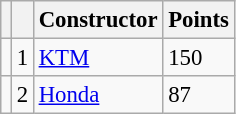<table class="wikitable" style="font-size: 95%;">
<tr>
<th></th>
<th></th>
<th>Constructor</th>
<th>Points</th>
</tr>
<tr>
<td></td>
<td align=center>1</td>
<td> <a href='#'>KTM</a></td>
<td align=left>150</td>
</tr>
<tr>
<td></td>
<td align=center>2</td>
<td> <a href='#'>Honda</a></td>
<td align=left>87</td>
</tr>
</table>
